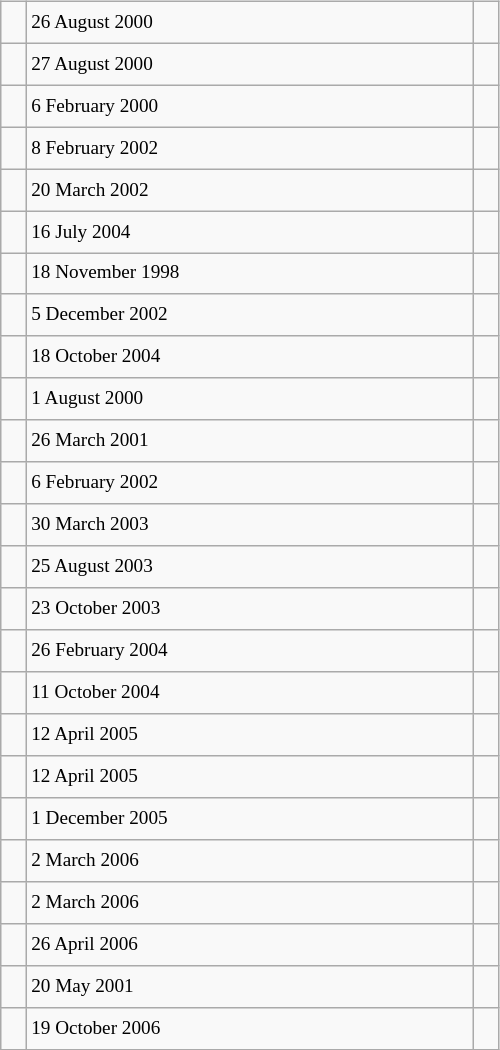<table class="wikitable" style="font-size: 80%; float: left; width: 26em; margin-right: 1em; height: 700px">
<tr>
<td></td>
<td>26 August 2000</td>
<td></td>
</tr>
<tr>
<td></td>
<td>27 August 2000</td>
<td></td>
</tr>
<tr>
<td></td>
<td>6 February 2000</td>
<td></td>
</tr>
<tr>
<td></td>
<td>8 February 2002</td>
<td></td>
</tr>
<tr>
<td></td>
<td>20 March 2002</td>
<td></td>
</tr>
<tr>
<td></td>
<td>16 July 2004</td>
<td></td>
</tr>
<tr>
<td></td>
<td>18 November 1998</td>
<td></td>
</tr>
<tr>
<td></td>
<td>5 December 2002</td>
<td></td>
</tr>
<tr>
<td></td>
<td>18 October 2004</td>
<td></td>
</tr>
<tr>
<td></td>
<td>1 August 2000</td>
<td></td>
</tr>
<tr>
<td></td>
<td>26 March 2001</td>
<td></td>
</tr>
<tr>
<td></td>
<td>6 February 2002</td>
<td></td>
</tr>
<tr>
<td></td>
<td>30 March 2003</td>
<td></td>
</tr>
<tr>
<td></td>
<td>25 August 2003</td>
<td></td>
</tr>
<tr>
<td></td>
<td>23 October 2003</td>
<td></td>
</tr>
<tr>
<td></td>
<td>26 February 2004</td>
<td></td>
</tr>
<tr>
<td></td>
<td>11 October 2004</td>
<td></td>
</tr>
<tr>
<td></td>
<td>12 April 2005</td>
<td></td>
</tr>
<tr>
<td></td>
<td>12 April 2005</td>
<td></td>
</tr>
<tr>
<td></td>
<td>1 December 2005</td>
<td></td>
</tr>
<tr>
<td></td>
<td>2 March 2006</td>
<td></td>
</tr>
<tr>
<td></td>
<td>2 March 2006</td>
<td></td>
</tr>
<tr>
<td></td>
<td>26 April 2006</td>
<td></td>
</tr>
<tr>
<td></td>
<td>20 May 2001</td>
<td></td>
</tr>
<tr>
<td></td>
<td>19 October 2006</td>
<td></td>
</tr>
</table>
